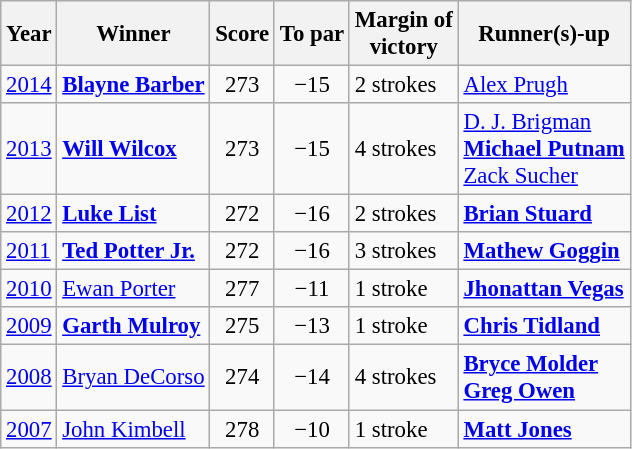<table class=wikitable style=font-size:95%>
<tr>
<th>Year</th>
<th>Winner</th>
<th>Score</th>
<th>To par</th>
<th>Margin of<br>victory</th>
<th>Runner(s)-up</th>
</tr>
<tr>
<td><a href='#'>2014</a></td>
<td> <strong><a href='#'>Blayne Barber</a></strong></td>
<td align=center>273</td>
<td align=center>−15</td>
<td>2 strokes</td>
<td> <a href='#'>Alex Prugh</a></td>
</tr>
<tr>
<td><a href='#'>2013</a></td>
<td> <strong><a href='#'>Will Wilcox</a></strong></td>
<td align=center>273</td>
<td align=center>−15</td>
<td>4 strokes</td>
<td> <a href='#'>D. J. Brigman</a><br> <strong><a href='#'>Michael Putnam</a></strong><br> <a href='#'>Zack Sucher</a></td>
</tr>
<tr>
<td><a href='#'>2012</a></td>
<td> <strong><a href='#'>Luke List</a></strong></td>
<td align=center>272</td>
<td align=center>−16</td>
<td>2 strokes</td>
<td> <strong><a href='#'>Brian Stuard</a></strong></td>
</tr>
<tr>
<td><a href='#'>2011</a></td>
<td> <strong><a href='#'>Ted Potter Jr.</a></strong></td>
<td align=center>272</td>
<td align=center>−16</td>
<td>3 strokes</td>
<td> <strong><a href='#'>Mathew Goggin</a></strong></td>
</tr>
<tr>
<td><a href='#'>2010</a></td>
<td> <a href='#'>Ewan Porter</a></td>
<td align=center>277</td>
<td align=center>−11</td>
<td>1 stroke</td>
<td> <strong><a href='#'>Jhonattan Vegas</a></strong></td>
</tr>
<tr>
<td><a href='#'>2009</a></td>
<td> <strong><a href='#'>Garth Mulroy</a></strong></td>
<td align=center>275</td>
<td align=center>−13</td>
<td>1 stroke</td>
<td> <strong><a href='#'>Chris Tidland</a></strong></td>
</tr>
<tr>
<td><a href='#'>2008</a></td>
<td> <a href='#'>Bryan DeCorso</a></td>
<td align=center>274</td>
<td align=center>−14</td>
<td>4 strokes</td>
<td> <strong><a href='#'>Bryce Molder</a></strong><br> <strong><a href='#'>Greg Owen</a></strong></td>
</tr>
<tr>
<td><a href='#'>2007</a></td>
<td> <a href='#'>John Kimbell</a></td>
<td align=center>278</td>
<td align=center>−10</td>
<td>1 stroke</td>
<td> <strong><a href='#'>Matt Jones</a></strong></td>
</tr>
</table>
